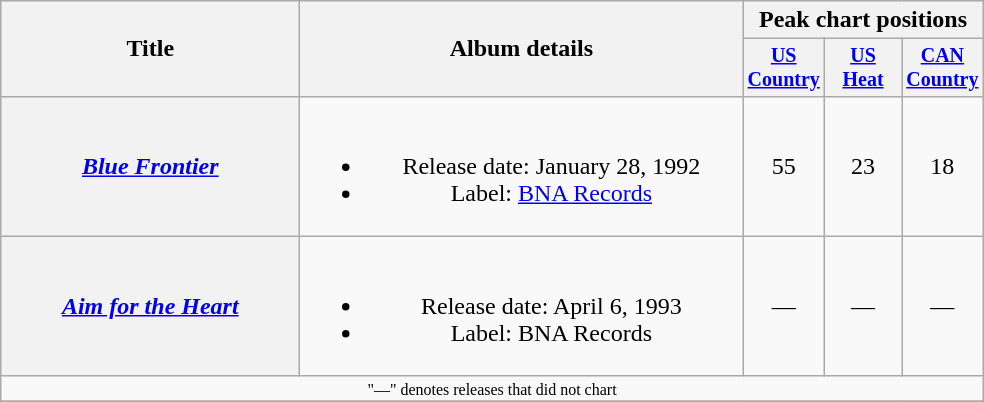<table class="wikitable plainrowheaders" style="text-align:center;">
<tr>
<th rowspan="2" style="width:12em;">Title</th>
<th rowspan="2" style="width:18em;">Album details</th>
<th colspan="3">Peak chart positions</th>
</tr>
<tr style="font-size:smaller;">
<th width="45"><a href='#'>US Country</a><br></th>
<th width="45"><a href='#'>US Heat</a></th>
<th width="45"><a href='#'>CAN Country</a><br></th>
</tr>
<tr>
<th scope="row"><em><a href='#'>Blue Frontier</a></em></th>
<td><br><ul><li>Release date: January 28, 1992</li><li>Label: <a href='#'>BNA Records</a></li></ul></td>
<td>55</td>
<td>23</td>
<td>18</td>
</tr>
<tr>
<th scope="row"><em><a href='#'>Aim for the Heart</a></em></th>
<td><br><ul><li>Release date: April 6, 1993</li><li>Label: BNA Records</li></ul></td>
<td>—</td>
<td>—</td>
<td>—</td>
</tr>
<tr>
<td colspan="5" style="font-size:8pt">"—" denotes releases that did not chart</td>
</tr>
<tr>
</tr>
</table>
